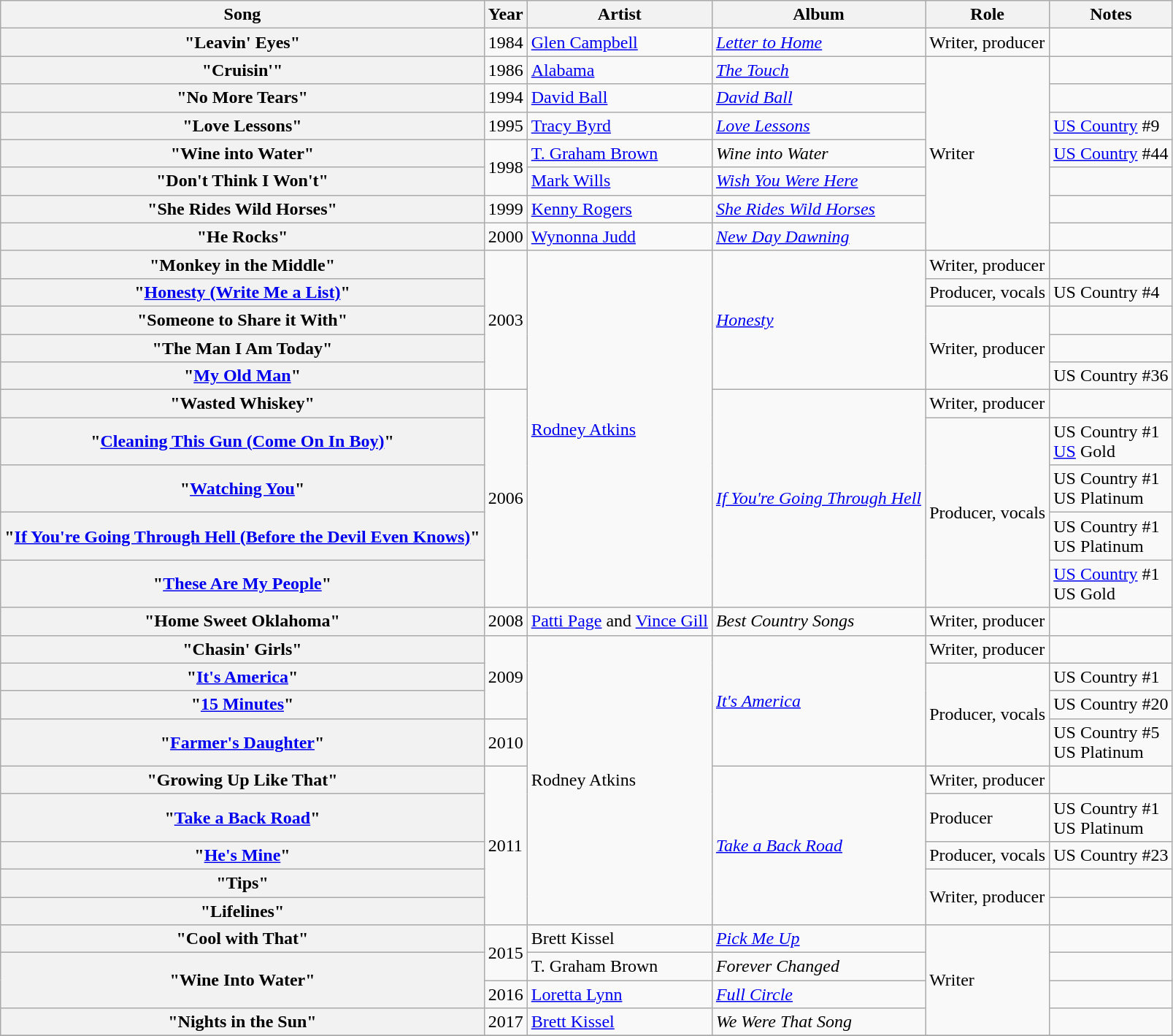<table class="wikitable plainrowheaders">
<tr>
<th scope="col">Song</th>
<th scope="col">Year</th>
<th scope="col">Artist</th>
<th scope="col">Album</th>
<th scope="col">Role</th>
<th scope="col">Notes</th>
</tr>
<tr>
<th scope="row">"Leavin' Eyes"</th>
<td>1984</td>
<td><a href='#'>Glen Campbell</a></td>
<td><em><a href='#'>Letter to Home</a></em></td>
<td>Writer, producer</td>
<td></td>
</tr>
<tr>
<th scope="row">"Cruisin'"</th>
<td>1986</td>
<td><a href='#'>Alabama</a></td>
<td><em><a href='#'>The Touch</a></em></td>
<td rowspan="7">Writer</td>
<td></td>
</tr>
<tr>
<th scope="row">"No More Tears"</th>
<td>1994</td>
<td><a href='#'>David Ball</a></td>
<td><em><a href='#'>David Ball</a></em></td>
<td></td>
</tr>
<tr>
<th scope="row">"Love Lessons"</th>
<td>1995</td>
<td><a href='#'>Tracy Byrd</a></td>
<td><em><a href='#'>Love Lessons</a></em></td>
<td><a href='#'>US Country</a> #9</td>
</tr>
<tr>
<th scope="row">"Wine into Water"</th>
<td rowspan="2">1998</td>
<td><a href='#'>T. Graham Brown</a></td>
<td><em>Wine into Water</em></td>
<td><a href='#'>US Country</a> #44</td>
</tr>
<tr>
<th scope="row">"Don't Think I Won't"</th>
<td><a href='#'>Mark Wills</a></td>
<td><em><a href='#'>Wish You Were Here</a></em></td>
<td></td>
</tr>
<tr>
<th scope="row">"She Rides Wild Horses"</th>
<td>1999</td>
<td><a href='#'>Kenny Rogers</a></td>
<td><em><a href='#'>She Rides Wild Horses</a></em></td>
<td></td>
</tr>
<tr>
<th scope="row">"He Rocks"</th>
<td>2000</td>
<td><a href='#'>Wynonna Judd</a></td>
<td><em><a href='#'>New Day Dawning</a></em></td>
<td></td>
</tr>
<tr>
<th scope="row">"Monkey in the Middle"</th>
<td rowspan="5">2003</td>
<td rowspan="10"><a href='#'>Rodney Atkins</a></td>
<td rowspan="5"><em><a href='#'>Honesty</a></em></td>
<td>Writer, producer</td>
<td></td>
</tr>
<tr>
<th scope="row">"<a href='#'>Honesty (Write Me a List)</a>"</th>
<td>Producer, vocals</td>
<td>US Country #4</td>
</tr>
<tr>
<th scope="row">"Someone to Share it With"</th>
<td rowspan="3">Writer, producer</td>
<td></td>
</tr>
<tr>
<th scope="row">"The Man I Am Today"</th>
<td></td>
</tr>
<tr>
<th scope="row">"<a href='#'>My Old Man</a>"</th>
<td>US Country #36</td>
</tr>
<tr>
<th scope="row">"Wasted Whiskey"</th>
<td rowspan="5">2006</td>
<td rowspan="5"><em><a href='#'>If You're Going Through Hell</a></em></td>
<td>Writer, producer</td>
<td></td>
</tr>
<tr>
<th scope="row">"<a href='#'>Cleaning This Gun (Come On In Boy)</a>"</th>
<td rowspan="4">Producer, vocals</td>
<td>US Country #1<br><a href='#'>US</a> Gold</td>
</tr>
<tr>
<th scope="row">"<a href='#'>Watching You</a>"</th>
<td>US Country #1<br>US Platinum</td>
</tr>
<tr>
<th scope="row">"<a href='#'>If You're Going Through Hell (Before the Devil Even Knows)</a>"</th>
<td>US Country #1<br>US Platinum</td>
</tr>
<tr>
<th scope="row">"<a href='#'>These Are My People</a>"</th>
<td><a href='#'>US Country</a> #1<br>US Gold</td>
</tr>
<tr>
<th scope="row">"Home Sweet Oklahoma"</th>
<td>2008</td>
<td><a href='#'>Patti Page</a> and <a href='#'>Vince Gill</a></td>
<td><em>Best Country Songs</em></td>
<td>Writer, producer</td>
<td></td>
</tr>
<tr>
<th scope="row">"Chasin' Girls"</th>
<td rowspan="3">2009</td>
<td rowspan="9">Rodney Atkins</td>
<td rowspan="4"><em><a href='#'>It's America</a></em></td>
<td>Writer, producer</td>
<td></td>
</tr>
<tr>
<th scope="row">"<a href='#'>It's America</a>"</th>
<td rowspan="3">Producer, vocals</td>
<td>US Country #1</td>
</tr>
<tr>
<th scope="row">"<a href='#'>15 Minutes</a>"</th>
<td>US Country #20</td>
</tr>
<tr>
<th scope="row">"<a href='#'>Farmer's Daughter</a>"</th>
<td>2010</td>
<td>US Country #5<br>US Platinum</td>
</tr>
<tr>
<th scope="row">"Growing Up Like That"</th>
<td rowspan="5">2011</td>
<td rowspan="5"><em><a href='#'>Take a Back Road</a></em></td>
<td>Writer, producer</td>
<td></td>
</tr>
<tr>
<th scope="row">"<a href='#'>Take a Back Road</a>"</th>
<td>Producer</td>
<td>US Country #1<br>US Platinum</td>
</tr>
<tr>
<th scope="row">"<a href='#'>He's Mine</a>"</th>
<td>Producer, vocals</td>
<td>US Country #23</td>
</tr>
<tr>
<th scope="row">"Tips"</th>
<td rowspan="2">Writer, producer</td>
<td></td>
</tr>
<tr>
<th scope="row">"Lifelines"</th>
<td></td>
</tr>
<tr>
<th scope="row">"Cool with That"</th>
<td rowspan="2">2015</td>
<td>Brett Kissel</td>
<td><em><a href='#'>Pick Me Up</a></em></td>
<td rowspan="4">Writer</td>
<td></td>
</tr>
<tr>
<th scope="row" rowspan="2">"Wine Into Water"</th>
<td>T. Graham Brown</td>
<td><em>Forever Changed</em></td>
<td></td>
</tr>
<tr>
<td>2016</td>
<td><a href='#'>Loretta Lynn</a></td>
<td><em><a href='#'>Full Circle</a></em></td>
<td></td>
</tr>
<tr>
<th scope="row">"Nights in the Sun"</th>
<td>2017</td>
<td><a href='#'>Brett Kissel</a></td>
<td><em>We Were That Song</em></td>
<td></td>
</tr>
<tr>
</tr>
</table>
